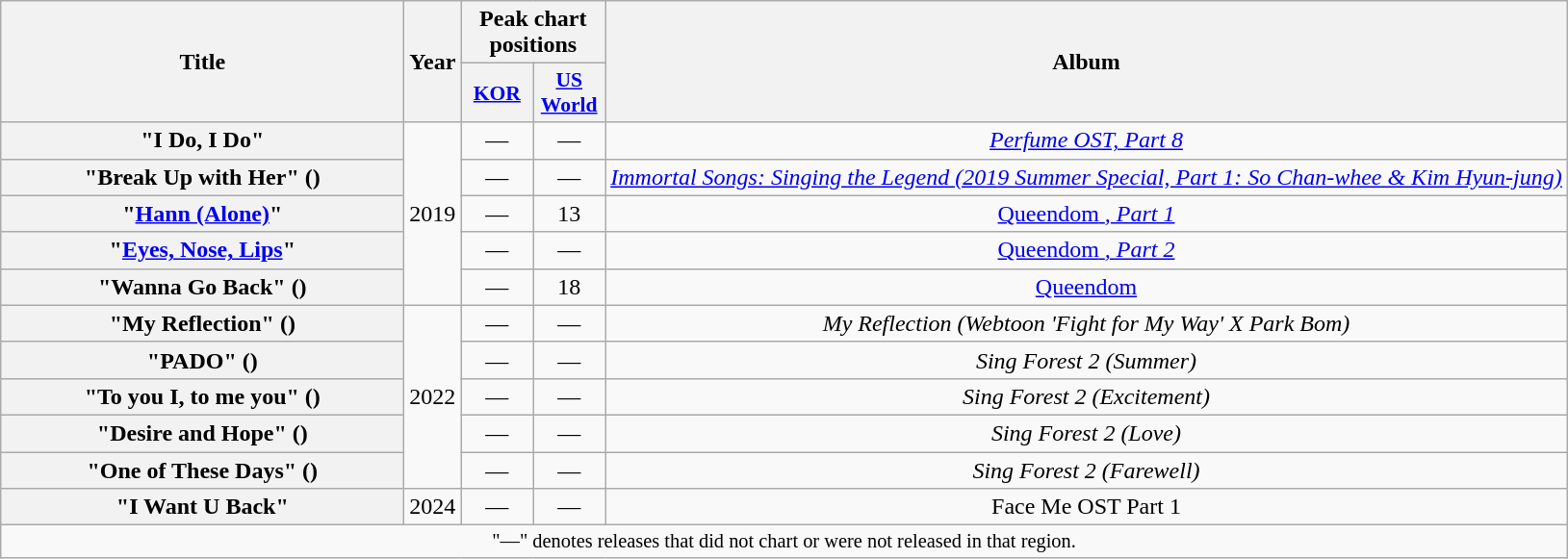<table class="wikitable plainrowheaders" style="text-align:center">
<tr>
<th scope="col" rowspan="2" style="width:17em">Title</th>
<th scope="col" rowspan="2">Year</th>
<th scope="col" colspan="2">Peak chart positions</th>
<th scope="col" rowspan="2">Album</th>
</tr>
<tr>
<th scope="col" style="width:3em;font-size:90%"><a href='#'>KOR</a></th>
<th scope="col" style="width:3em;font-size:90%"><a href='#'>US World</a><br></th>
</tr>
<tr>
<th scope="row">"I Do, I Do"</th>
<td rowspan="5">2019</td>
<td>—</td>
<td>—</td>
<td><em><a href='#'>Perfume OST, Part 8</a></em></td>
</tr>
<tr>
<th scope="row">"Break Up with Her" ()</th>
<td>—</td>
<td>—</td>
<td><em><a href='#'>Immortal Songs: Singing the Legend (2019 Summer Special, Part 1: So Chan-whee & Kim Hyun-jung)</a></em></td>
</tr>
<tr>
<th scope="row">"<a href='#'>Hann (Alone)</a>" </th>
<td>—</td>
<td>13</td>
<td><em><a href='#'></em>Queendom<em> <Cover Contest>, Part 1</a></em></td>
</tr>
<tr>
<th scope="row">"<a href='#'>Eyes, Nose, Lips</a>"</th>
<td>—</td>
<td>—</td>
<td><em><a href='#'></em>Queendom<em> <Box of Fan-dora>, Part 2</a></em></td>
</tr>
<tr>
<th scope="row">"Wanna Go Back" ()</th>
<td>—</td>
<td>18</td>
<td><em><a href='#'></em>Queendom<em> <Final Comeback></a></em></td>
</tr>
<tr>
<th scope="row">"My Reflection" ()</th>
<td rowspan="5">2022</td>
<td>—</td>
<td>—</td>
<td><em>My Reflection (Webtoon 'Fight for My Way' X Park Bom)</em></td>
</tr>
<tr>
<th scope="row">"PADO" ()</th>
<td>—</td>
<td>—</td>
<td><em>Sing Forest 2 (Summer)</em></td>
</tr>
<tr>
<th scope="row">"To you I, to me you" ()</th>
<td>—</td>
<td>—</td>
<td><em>Sing Forest 2 (Excitement)</em></td>
</tr>
<tr>
<th scope="row">"Desire and Hope" ()</th>
<td>—</td>
<td>—</td>
<td><em>Sing Forest 2 (Love)</em></td>
</tr>
<tr>
<th scope="row">"One of These Days" ()</th>
<td>—</td>
<td>—</td>
<td><em>Sing Forest 2 (Farewell)</em></td>
</tr>
<tr>
<th scope="row">"I Want U Back"</th>
<td>2024</td>
<td>—</td>
<td>—</td>
<td>Face Me OST Part 1</td>
</tr>
<tr>
<td colspan="5" style="font-size:85%">"—" denotes releases that did not chart or were not released in that region.</td>
</tr>
</table>
